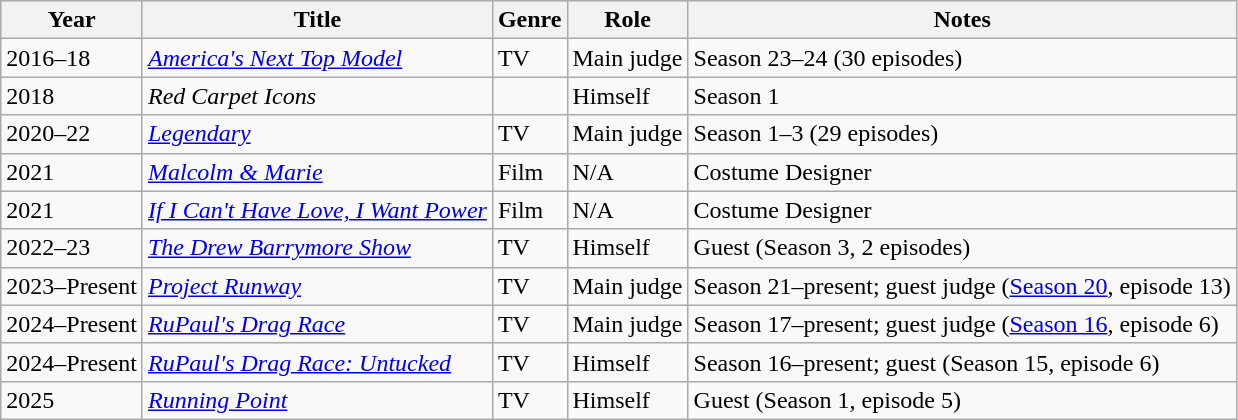<table class="wikitable sortable plainrowheaders">
<tr>
<th>Year</th>
<th>Title</th>
<th>Genre</th>
<th>Role</th>
<th>Notes</th>
</tr>
<tr>
<td>2016–18</td>
<td><em><a href='#'>America's Next Top Model</a></em></td>
<td>TV</td>
<td>Main judge</td>
<td>Season 23–24 (30 episodes)</td>
</tr>
<tr>
<td>2018</td>
<td><em>Red Carpet Icons</em></td>
<td></td>
<td>Himself</td>
<td>Season 1</td>
</tr>
<tr>
<td>2020–22</td>
<td><em><a href='#'>Legendary</a></em></td>
<td>TV</td>
<td>Main judge</td>
<td>Season 1–3 (29 episodes)</td>
</tr>
<tr>
<td>2021</td>
<td><em><a href='#'>Malcolm & Marie</a></em></td>
<td>Film</td>
<td>N/A</td>
<td>Costume Designer</td>
</tr>
<tr>
<td>2021</td>
<td><em><a href='#'>If I Can't Have Love, I Want Power</a></em></td>
<td>Film</td>
<td>N/A</td>
<td>Costume Designer</td>
</tr>
<tr>
<td>2022–23</td>
<td><em><a href='#'>The Drew Barrymore Show</a></em></td>
<td>TV</td>
<td>Himself</td>
<td>Guest (Season 3, 2 episodes)</td>
</tr>
<tr>
<td>2023–Present</td>
<td><em><a href='#'>Project Runway</a></em></td>
<td>TV</td>
<td>Main judge</td>
<td>Season 21–present; guest judge (<a href='#'>Season 20</a>, episode 13)</td>
</tr>
<tr>
<td>2024–Present</td>
<td><em><a href='#'>RuPaul's Drag Race</a></em></td>
<td>TV</td>
<td>Main judge</td>
<td>Season 17–present; guest judge (<a href='#'>Season 16</a>, episode 6)</td>
</tr>
<tr>
<td>2024–Present</td>
<td><em><a href='#'>RuPaul's Drag Race: Untucked</a></em></td>
<td>TV</td>
<td>Himself</td>
<td>Season 16–present; guest (Season 15, episode 6)</td>
</tr>
<tr>
<td>2025</td>
<td><em><a href='#'>Running Point</a></em></td>
<td>TV</td>
<td>Himself</td>
<td>Guest (Season 1, episode 5)</td>
</tr>
</table>
